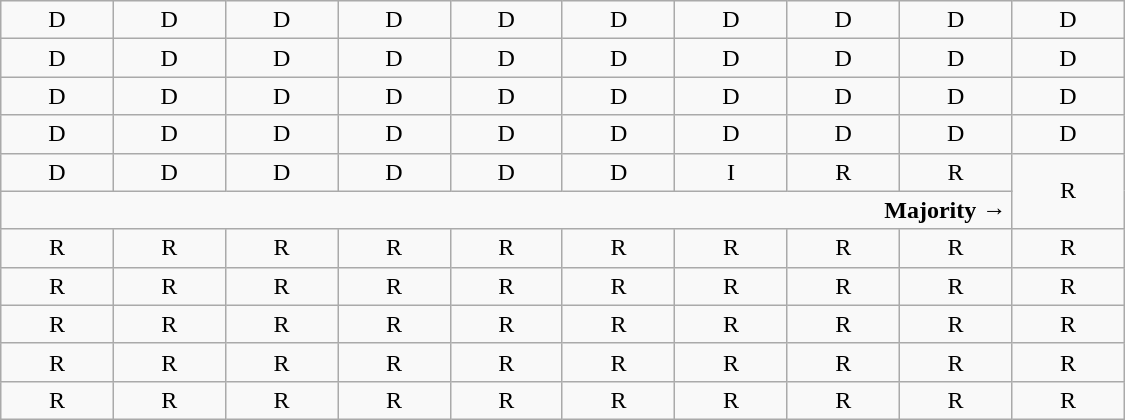<table class="wikitable" style="text-align:center" width=750px>
<tr>
<td>D</td>
<td>D</td>
<td>D</td>
<td>D</td>
<td>D</td>
<td>D</td>
<td>D</td>
<td>D</td>
<td>D</td>
<td>D</td>
</tr>
<tr>
<td width=10%  >D</td>
<td width=10%  >D</td>
<td width=10%  >D</td>
<td width=10%  >D</td>
<td width=10%  >D</td>
<td width=10%  >D</td>
<td width=10%  >D</td>
<td width=10%  >D</td>
<td width=10%  >D</td>
<td width=10%  >D</td>
</tr>
<tr>
<td>D</td>
<td>D</td>
<td>D</td>
<td>D</td>
<td>D</td>
<td>D</td>
<td>D</td>
<td>D</td>
<td>D</td>
<td>D</td>
</tr>
<tr>
<td>D<br></td>
<td>D<br></td>
<td>D<br></td>
<td>D<br></td>
<td>D<br></td>
<td>D<br></td>
<td>D</td>
<td>D</td>
<td>D</td>
<td>D</td>
</tr>
<tr>
<td>D<br></td>
<td>D<br></td>
<td>D<br></td>
<td>D<br></td>
<td>D<br></td>
<td>D<br></td>
<td>I</td>
<td>R<br></td>
<td>R<br></td>
<td rowspan=2 >R<br></td>
</tr>
<tr>
<td colspan=9 align=right><strong>Majority →</strong></td>
</tr>
<tr>
<td>R<br></td>
<td>R<br></td>
<td>R<br></td>
<td>R<br></td>
<td>R<br></td>
<td>R<br></td>
<td>R<br></td>
<td>R<br></td>
<td>R<br></td>
<td>R<br></td>
</tr>
<tr>
<td>R<br></td>
<td>R<br></td>
<td>R<br></td>
<td>R<br></td>
<td>R<br></td>
<td>R<br></td>
<td>R<br></td>
<td>R<br></td>
<td>R<br></td>
<td>R</td>
</tr>
<tr>
<td>R</td>
<td>R</td>
<td>R</td>
<td>R</td>
<td>R</td>
<td>R</td>
<td>R</td>
<td>R</td>
<td>R</td>
<td>R</td>
</tr>
<tr>
<td>R</td>
<td>R</td>
<td>R</td>
<td>R</td>
<td>R</td>
<td>R</td>
<td>R</td>
<td>R</td>
<td>R</td>
<td>R</td>
</tr>
<tr>
<td>R</td>
<td>R</td>
<td>R</td>
<td>R</td>
<td>R</td>
<td>R</td>
<td>R</td>
<td>R</td>
<td>R</td>
<td>R</td>
</tr>
</table>
